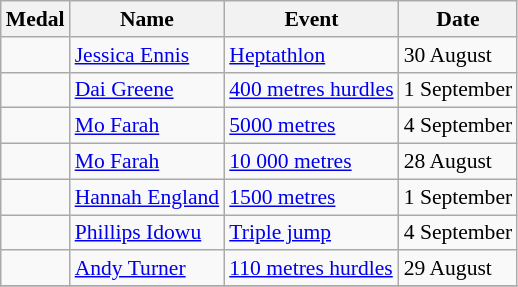<table class="wikitable" style="font-size:90%">
<tr>
<th>Medal</th>
<th>Name</th>
<th>Event</th>
<th>Date</th>
</tr>
<tr>
<td></td>
<td><a href='#'>Jessica Ennis</a></td>
<td><a href='#'>Heptathlon</a></td>
<td>30 August</td>
</tr>
<tr>
<td></td>
<td><a href='#'>Dai Greene</a></td>
<td><a href='#'>400 metres hurdles</a></td>
<td>1 September</td>
</tr>
<tr>
<td></td>
<td><a href='#'>Mo Farah</a></td>
<td><a href='#'>5000 metres</a></td>
<td>4 September</td>
</tr>
<tr>
<td></td>
<td><a href='#'>Mo Farah</a></td>
<td><a href='#'>10 000 metres</a></td>
<td>28 August</td>
</tr>
<tr>
<td></td>
<td><a href='#'>Hannah England</a></td>
<td><a href='#'>1500 metres</a></td>
<td>1 September</td>
</tr>
<tr>
<td></td>
<td><a href='#'>Phillips Idowu</a></td>
<td><a href='#'>Triple jump</a></td>
<td>4 September</td>
</tr>
<tr>
<td></td>
<td><a href='#'>Andy Turner</a></td>
<td><a href='#'>110 metres hurdles</a></td>
<td>29 August</td>
</tr>
<tr>
</tr>
</table>
